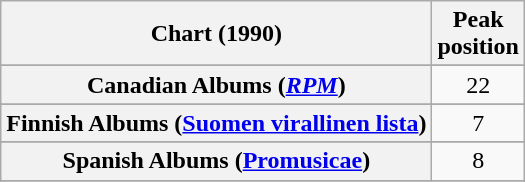<table class="wikitable sortable plainrowheaders" style="text-align:center">
<tr>
<th scope="col">Chart (1990)</th>
<th scope="col">Peak<br>position</th>
</tr>
<tr>
</tr>
<tr>
</tr>
<tr>
<th scope="row">Canadian Albums (<em><a href='#'>RPM</a></em>)</th>
<td>22</td>
</tr>
<tr>
</tr>
<tr>
<th scope="row">Finnish Albums (<a href='#'>Suomen virallinen lista</a>)</th>
<td>7</td>
</tr>
<tr>
</tr>
<tr>
</tr>
<tr>
</tr>
<tr>
<th scope="row">Spanish Albums (<a href='#'>Promusicae</a>)</th>
<td>8</td>
</tr>
<tr>
</tr>
<tr>
</tr>
<tr>
</tr>
<tr>
</tr>
<tr>
</tr>
</table>
